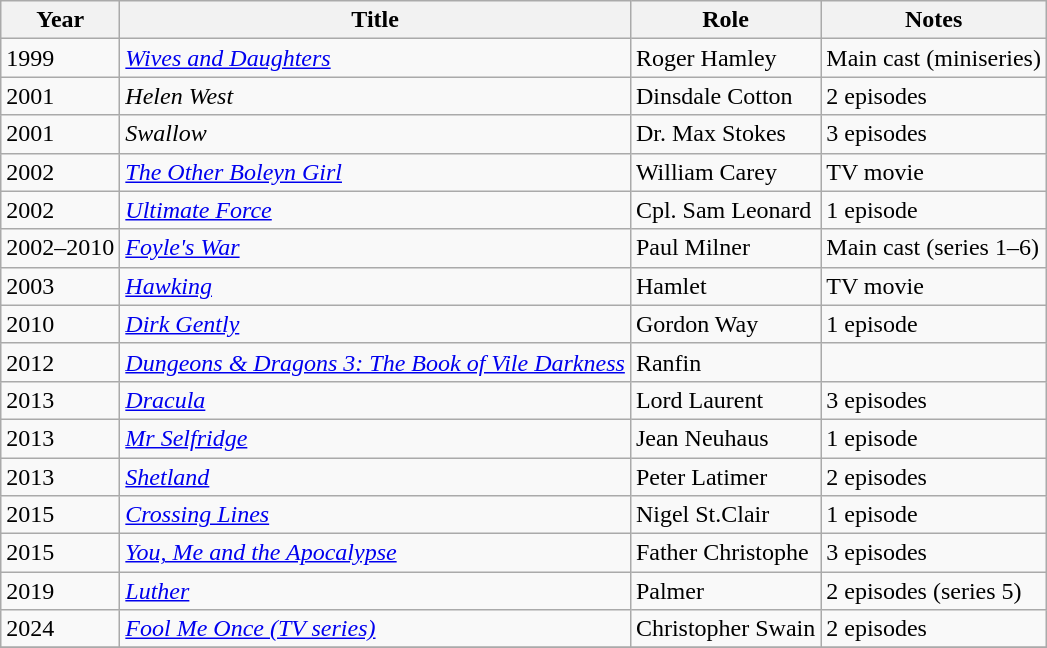<table class="wikitable plainrowheaders sortable">
<tr>
<th>Year</th>
<th>Title</th>
<th>Role</th>
<th>Notes</th>
</tr>
<tr>
<td>1999</td>
<td><em><a href='#'>Wives and Daughters</a></em></td>
<td>Roger Hamley</td>
<td>Main cast (miniseries)</td>
</tr>
<tr>
<td>2001</td>
<td><em>Helen West</em></td>
<td>Dinsdale Cotton</td>
<td>2 episodes</td>
</tr>
<tr>
<td>2001</td>
<td><em>Swallow</em></td>
<td>Dr. Max Stokes</td>
<td>3 episodes</td>
</tr>
<tr>
<td>2002</td>
<td><em><a href='#'>The Other Boleyn Girl</a></em></td>
<td>William Carey</td>
<td>TV movie</td>
</tr>
<tr>
<td>2002</td>
<td><em><a href='#'>Ultimate Force</a></em></td>
<td>Cpl. Sam Leonard</td>
<td>1 episode</td>
</tr>
<tr>
<td>2002–2010</td>
<td><em><a href='#'>Foyle's War</a></em></td>
<td>Paul Milner</td>
<td>Main cast (series 1–6)</td>
</tr>
<tr>
<td>2003</td>
<td><em><a href='#'>Hawking</a></em></td>
<td>Hamlet</td>
<td>TV movie</td>
</tr>
<tr>
<td>2010</td>
<td><em><a href='#'>Dirk Gently</a></em></td>
<td>Gordon Way</td>
<td>1 episode</td>
</tr>
<tr>
<td>2012</td>
<td><em><a href='#'>Dungeons & Dragons 3: The Book of Vile Darkness</a></em></td>
<td>Ranfin</td>
<td></td>
</tr>
<tr>
<td>2013</td>
<td><em><a href='#'>Dracula</a></em></td>
<td>Lord Laurent</td>
<td>3 episodes</td>
</tr>
<tr>
<td>2013</td>
<td><em><a href='#'>Mr Selfridge</a></em></td>
<td>Jean Neuhaus</td>
<td>1 episode</td>
</tr>
<tr>
<td>2013</td>
<td><em><a href='#'>Shetland</a></em></td>
<td>Peter Latimer</td>
<td>2 episodes</td>
</tr>
<tr>
<td>2015</td>
<td><em><a href='#'>Crossing Lines</a></em></td>
<td>Nigel St.Clair</td>
<td>1 episode</td>
</tr>
<tr>
<td>2015</td>
<td><em><a href='#'>You, Me and the Apocalypse</a></em></td>
<td>Father Christophe</td>
<td>3 episodes</td>
</tr>
<tr>
<td>2019</td>
<td><em><a href='#'>Luther</a></em></td>
<td>Palmer</td>
<td>2 episodes (series 5)</td>
</tr>
<tr>
<td>2024</td>
<td><em><a href='#'>Fool Me Once (TV series)</a></em></td>
<td>Christopher Swain</td>
<td>2 episodes</td>
</tr>
<tr>
</tr>
</table>
